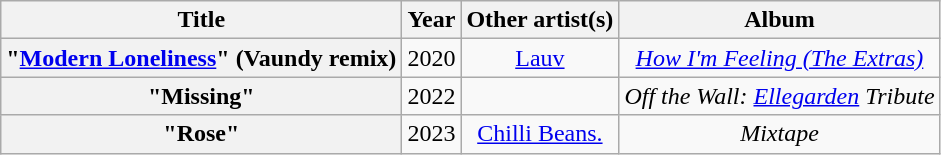<table class="wikitable plainrowheaders" style="text-align:center;">
<tr>
<th scope="col">Title</th>
<th scope="col">Year</th>
<th scope="col">Other artist(s)</th>
<th scope="col">Album</th>
</tr>
<tr>
<th scope="row">"<a href='#'>Modern Loneliness</a>" (Vaundy remix)</th>
<td>2020</td>
<td><a href='#'>Lauv</a></td>
<td><em><a href='#'>How I'm Feeling (The Extras)</a></em></td>
</tr>
<tr>
<th scope="row">"Missing"</th>
<td>2022</td>
<td></td>
<td><em>Off the Wall: <a href='#'>Ellegarden</a> Tribute</em></td>
</tr>
<tr>
<th scope="row">"Rose"</th>
<td>2023</td>
<td><a href='#'>Chilli Beans.</a></td>
<td><em>Mixtape</em></td>
</tr>
</table>
